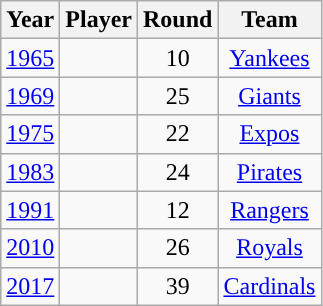<table class="wikitable sortable">
<tr>
<th width=px>Year</th>
<th width=px>Player</th>
<th width=px>Round</th>
<th width=px>Team</th>
</tr>
<tr>
<td align="center"><a href='#'>1965</a></td>
<td align="center"></td>
<td align="center">10</td>
<td align="center"><a href='#'>Yankees</a></td>
</tr>
<tr>
<td align="center"><a href='#'>1969</a></td>
<td align="center"></td>
<td align="center">25</td>
<td align="center"><a href='#'>Giants</a></td>
</tr>
<tr>
<td align="center"><a href='#'>1975</a></td>
<td align="center"></td>
<td align="center">22</td>
<td align="center"><a href='#'>Expos</a></td>
</tr>
<tr>
<td align="center"><a href='#'>1983</a></td>
<td align="center"></td>
<td align="center">24</td>
<td align="center"><a href='#'>Pirates</a></td>
</tr>
<tr>
<td align="center"><a href='#'>1991</a></td>
<td align="center"></td>
<td align="center">12</td>
<td align="center"><a href='#'>Rangers</a></td>
</tr>
<tr>
<td align="center"><a href='#'>2010</a></td>
<td align="center"></td>
<td align="center">26</td>
<td align="center"><a href='#'>Royals</a></td>
</tr>
<tr valign="center">
<td align="center"><a href='#'>2017</a></td>
<td align="center"></td>
<td align="center">39</td>
<td align="center"><a href='#'>Cardinals</a></td>
</tr>
</table>
